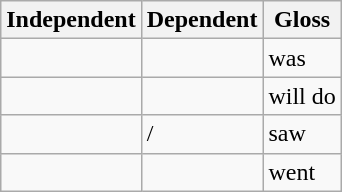<table class=wikitable>
<tr>
<th>Independent</th>
<th>Dependent</th>
<th>Gloss</th>
</tr>
<tr>
<td></td>
<td></td>
<td>was</td>
</tr>
<tr>
<td></td>
<td></td>
<td>will do</td>
</tr>
<tr>
<td></td>
<td> /<br></td>
<td>saw</td>
</tr>
<tr>
<td></td>
<td></td>
<td>went</td>
</tr>
</table>
